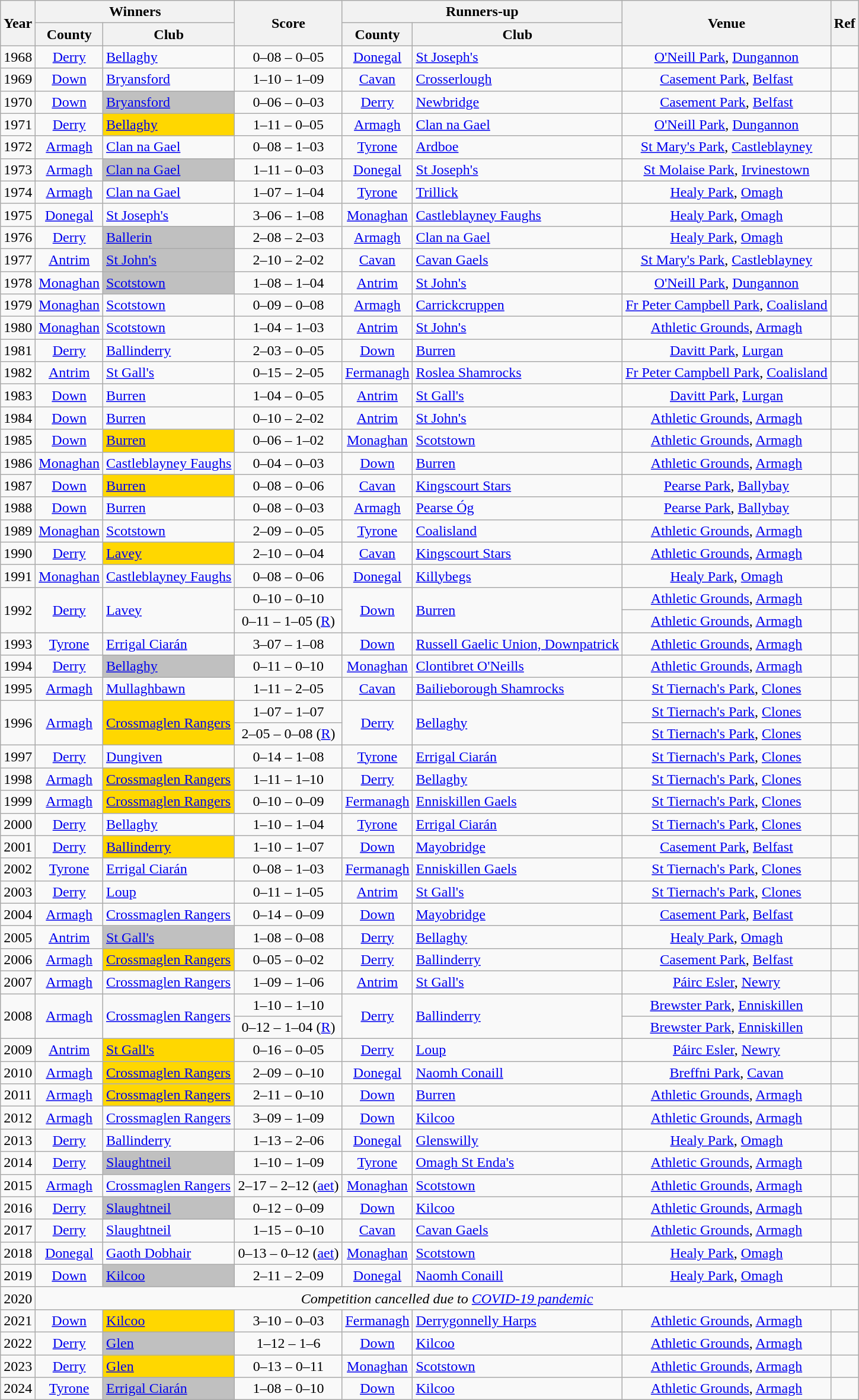<table class="wikitable sortable" style="text-align:center;">
<tr>
<th rowspan="2">Year</th>
<th colspan="2">Winners</th>
<th rowspan="2">Score</th>
<th colspan="2">Runners-up</th>
<th rowspan="2">Venue</th>
<th rowspan="2">Ref</th>
</tr>
<tr>
<th>County</th>
<th>Club</th>
<th>County</th>
<th>Club</th>
</tr>
<tr>
<td>1968</td>
<td><a href='#'>Derry</a></td>
<td style="text-align:left"> <a href='#'>Bellaghy</a></td>
<td>0–08 – 0–05</td>
<td><a href='#'>Donegal</a></td>
<td style="text-align:left"> <a href='#'>St Joseph's</a></td>
<td><a href='#'>O'Neill Park</a>, <a href='#'>Dungannon</a></td>
<td></td>
</tr>
<tr>
<td>1969</td>
<td><a href='#'>Down</a></td>
<td style="text-align:left"> <a href='#'>Bryansford</a></td>
<td>1–10 – 1–09</td>
<td><a href='#'>Cavan</a></td>
<td style="text-align:left"> <a href='#'>Crosserlough</a></td>
<td><a href='#'>Casement Park</a>, <a href='#'>Belfast</a></td>
<td></td>
</tr>
<tr>
<td>1970</td>
<td><a href='#'>Down</a></td>
<td style="text-align:left; background-color:#C0C0C0"> <a href='#'>Bryansford</a> </td>
<td>0–06 – 0–03</td>
<td><a href='#'>Derry</a></td>
<td style="text-align:left"> <a href='#'>Newbridge</a></td>
<td><a href='#'>Casement Park</a>, <a href='#'>Belfast</a></td>
<td></td>
</tr>
<tr>
<td>1971</td>
<td><a href='#'>Derry</a></td>
<td style="text-align:left; background-color:#FFD700"> <a href='#'>Bellaghy</a> </td>
<td>1–11 – 0–05</td>
<td><a href='#'>Armagh</a></td>
<td style="text-align:left"> <a href='#'>Clan na Gael</a></td>
<td><a href='#'>O'Neill Park</a>, <a href='#'>Dungannon</a></td>
<td></td>
</tr>
<tr>
<td>1972</td>
<td><a href='#'>Armagh</a></td>
<td style="text-align:left"> <a href='#'>Clan na Gael</a></td>
<td>0–08 – 1–03</td>
<td><a href='#'>Tyrone</a></td>
<td style="text-align:left"> <a href='#'>Ardboe</a></td>
<td><a href='#'>St Mary's Park</a>, <a href='#'>Castleblayney</a></td>
<td></td>
</tr>
<tr>
<td>1973</td>
<td><a href='#'>Armagh</a></td>
<td style="text-align:left; background-color:#C0C0C0"> <a href='#'>Clan na Gael</a> </td>
<td>1–11 – 0–03</td>
<td><a href='#'>Donegal</a></td>
<td style="text-align:left"> <a href='#'>St Joseph's</a></td>
<td><a href='#'>St Molaise Park</a>, <a href='#'>Irvinestown</a></td>
<td></td>
</tr>
<tr>
<td>1974</td>
<td><a href='#'>Armagh</a></td>
<td style="text-align:left"> <a href='#'>Clan na Gael</a></td>
<td>1–07 – 1–04</td>
<td><a href='#'>Tyrone</a></td>
<td style="text-align:left"> <a href='#'>Trillick</a></td>
<td><a href='#'>Healy Park</a>, <a href='#'>Omagh</a></td>
<td></td>
</tr>
<tr>
<td>1975</td>
<td><a href='#'>Donegal</a></td>
<td style="text-align:left"> <a href='#'>St Joseph's</a></td>
<td>3–06 – 1–08</td>
<td><a href='#'>Monaghan</a></td>
<td style="text-align:left"> <a href='#'>Castleblayney Faughs</a></td>
<td><a href='#'>Healy Park</a>, <a href='#'>Omagh</a></td>
<td></td>
</tr>
<tr>
<td>1976</td>
<td><a href='#'>Derry</a></td>
<td style="text-align:left; background-color:#C0C0C0"> <a href='#'>Ballerin</a> </td>
<td>2–08 – 2–03</td>
<td><a href='#'>Armagh</a></td>
<td style="text-align:left"> <a href='#'>Clan na Gael</a></td>
<td><a href='#'>Healy Park</a>, <a href='#'>Omagh</a></td>
<td></td>
</tr>
<tr>
<td>1977</td>
<td><a href='#'>Antrim</a></td>
<td style="text-align:left; background-color:#C0C0C0"> <a href='#'>St John's</a> </td>
<td>2–10 – 2–02</td>
<td><a href='#'>Cavan</a></td>
<td style="text-align:left"> <a href='#'>Cavan Gaels</a></td>
<td><a href='#'>St Mary's Park</a>, <a href='#'>Castleblayney</a></td>
<td></td>
</tr>
<tr>
<td>1978</td>
<td><a href='#'>Monaghan</a></td>
<td style="text-align:left; background-color:#C0C0C0"> <a href='#'>Scotstown</a> </td>
<td>1–08 – 1–04</td>
<td><a href='#'>Antrim</a></td>
<td style="text-align:left"> <a href='#'>St John's</a></td>
<td><a href='#'>O'Neill Park</a>, <a href='#'>Dungannon</a></td>
<td></td>
</tr>
<tr>
<td>1979</td>
<td><a href='#'>Monaghan</a></td>
<td style="text-align:left"> <a href='#'>Scotstown</a></td>
<td>0–09 – 0–08</td>
<td><a href='#'>Armagh</a></td>
<td style="text-align:left"> <a href='#'>Carrickcruppen</a></td>
<td><a href='#'>Fr Peter Campbell Park</a>, <a href='#'>Coalisland</a></td>
<td></td>
</tr>
<tr>
<td>1980</td>
<td><a href='#'>Monaghan</a></td>
<td style="text-align:left"> <a href='#'>Scotstown</a></td>
<td>1–04 – 1–03</td>
<td><a href='#'>Antrim</a></td>
<td style="text-align:left"> <a href='#'>St John's</a></td>
<td><a href='#'>Athletic Grounds</a>, <a href='#'>Armagh</a></td>
<td></td>
</tr>
<tr>
<td>1981</td>
<td><a href='#'>Derry</a></td>
<td style="text-align:left"> <a href='#'>Ballinderry</a></td>
<td>2–03 – 0–05</td>
<td><a href='#'>Down</a></td>
<td style="text-align:left"> <a href='#'>Burren</a></td>
<td><a href='#'>Davitt Park</a>, <a href='#'>Lurgan</a></td>
<td></td>
</tr>
<tr>
<td>1982</td>
<td><a href='#'>Antrim</a></td>
<td style="text-align:left"> <a href='#'>St Gall's</a></td>
<td>0–15 – 2–05</td>
<td><a href='#'>Fermanagh</a></td>
<td style="text-align:left"> <a href='#'>Roslea Shamrocks</a></td>
<td><a href='#'>Fr Peter Campbell Park</a>, <a href='#'>Coalisland</a></td>
<td></td>
</tr>
<tr>
<td>1983</td>
<td><a href='#'>Down</a></td>
<td style="text-align:left"> <a href='#'>Burren</a></td>
<td>1–04 – 0–05</td>
<td><a href='#'>Antrim</a></td>
<td style="text-align:left"> <a href='#'>St Gall's</a></td>
<td><a href='#'>Davitt Park</a>, <a href='#'>Lurgan</a></td>
<td></td>
</tr>
<tr>
<td>1984</td>
<td><a href='#'>Down</a></td>
<td style="text-align:left"> <a href='#'>Burren</a></td>
<td>0–10 – 2–02</td>
<td><a href='#'>Antrim</a></td>
<td style="text-align:left"> <a href='#'>St John's</a></td>
<td><a href='#'>Athletic Grounds</a>, <a href='#'>Armagh</a></td>
<td></td>
</tr>
<tr>
<td>1985</td>
<td><a href='#'>Down</a></td>
<td style="text-align:left; background-color:#FFD700"> <a href='#'>Burren</a> </td>
<td>0–06 – 1–02</td>
<td><a href='#'>Monaghan</a></td>
<td style="text-align:left"> <a href='#'>Scotstown</a></td>
<td><a href='#'>Athletic Grounds</a>, <a href='#'>Armagh</a></td>
<td></td>
</tr>
<tr>
<td>1986</td>
<td><a href='#'>Monaghan</a></td>
<td style="text-align:left"> <a href='#'>Castleblayney Faughs</a></td>
<td>0–04 – 0–03</td>
<td><a href='#'>Down</a></td>
<td style="text-align:left"> <a href='#'>Burren</a></td>
<td><a href='#'>Athletic Grounds</a>, <a href='#'>Armagh</a></td>
<td></td>
</tr>
<tr>
<td>1987</td>
<td><a href='#'>Down</a></td>
<td style="text-align:left; background-color:#FFD700"> <a href='#'>Burren</a> </td>
<td>0–08 – 0–06</td>
<td><a href='#'>Cavan</a></td>
<td style="text-align:left"> <a href='#'>Kingscourt Stars</a></td>
<td><a href='#'>Pearse Park</a>, <a href='#'>Ballybay</a></td>
<td></td>
</tr>
<tr>
<td>1988</td>
<td><a href='#'>Down</a></td>
<td style="text-align:left"> <a href='#'>Burren</a></td>
<td>0–08 – 0–03</td>
<td><a href='#'>Armagh</a></td>
<td style="text-align:left"> <a href='#'>Pearse Óg</a></td>
<td><a href='#'>Pearse Park</a>, <a href='#'>Ballybay</a></td>
<td></td>
</tr>
<tr>
<td>1989</td>
<td><a href='#'>Monaghan</a></td>
<td style="text-align:left"> <a href='#'>Scotstown</a></td>
<td>2–09 – 0–05</td>
<td><a href='#'>Tyrone</a></td>
<td style="text-align:left"> <a href='#'>Coalisland</a></td>
<td><a href='#'>Athletic Grounds</a>, <a href='#'>Armagh</a></td>
<td></td>
</tr>
<tr>
<td>1990</td>
<td><a href='#'>Derry</a></td>
<td style="text-align:left; background-color:#FFD700"> <a href='#'>Lavey</a> </td>
<td>2–10 – 0–04</td>
<td><a href='#'>Cavan</a></td>
<td style="text-align:left"> <a href='#'>Kingscourt Stars</a></td>
<td><a href='#'>Athletic Grounds</a>, <a href='#'>Armagh</a></td>
<td></td>
</tr>
<tr>
<td>1991</td>
<td><a href='#'>Monaghan</a></td>
<td style="text-align:left"> <a href='#'>Castleblayney Faughs</a></td>
<td>0–08 – 0–06</td>
<td><a href='#'>Donegal</a></td>
<td style="text-align:left"> <a href='#'>Killybegs</a></td>
<td><a href='#'>Healy Park</a>, <a href='#'>Omagh</a></td>
<td></td>
</tr>
<tr>
<td rowspan="2">1992</td>
<td rowspan="2"><a href='#'>Derry</a></td>
<td rowspan="2" style="text-align:left"> <a href='#'>Lavey</a></td>
<td>0–10 – 0–10</td>
<td rowspan="2"><a href='#'>Down</a></td>
<td rowspan="2" style="text-align:left"> <a href='#'>Burren</a></td>
<td><a href='#'>Athletic Grounds</a>, <a href='#'>Armagh</a></td>
<td></td>
</tr>
<tr>
<td>0–11 – 1–05 (<a href='#'>R</a>)</td>
<td><a href='#'>Athletic Grounds</a>, <a href='#'>Armagh</a></td>
<td></td>
</tr>
<tr>
<td>1993</td>
<td><a href='#'>Tyrone</a></td>
<td style="text-align:left"> <a href='#'>Errigal Ciarán</a></td>
<td>3–07 – 1–08</td>
<td><a href='#'>Down</a></td>
<td style="text-align:left"> <a href='#'>Russell Gaelic Union, Downpatrick</a></td>
<td><a href='#'>Athletic Grounds</a>, <a href='#'>Armagh</a></td>
<td></td>
</tr>
<tr>
<td>1994</td>
<td><a href='#'>Derry</a></td>
<td style="text-align:left; background-color:#C0C0C0"> <a href='#'>Bellaghy</a> </td>
<td>0–11 – 0–10</td>
<td><a href='#'>Monaghan</a></td>
<td style="text-align:left"> <a href='#'>Clontibret O'Neills</a></td>
<td><a href='#'>Athletic Grounds</a>, <a href='#'>Armagh</a></td>
<td></td>
</tr>
<tr>
<td>1995</td>
<td><a href='#'>Armagh</a></td>
<td style="text-align:left"> <a href='#'>Mullaghbawn</a></td>
<td>1–11 – 2–05</td>
<td><a href='#'>Cavan</a></td>
<td style="text-align:left"> <a href='#'>Bailieborough Shamrocks</a></td>
<td><a href='#'>St Tiernach's Park</a>, <a href='#'>Clones</a></td>
<td></td>
</tr>
<tr>
<td rowspan="2">1996</td>
<td rowspan="2"><a href='#'>Armagh</a></td>
<td rowspan="2" style="text-align:left; background-color:#FFD700"> <a href='#'>Crossmaglen Rangers</a> </td>
<td>1–07 – 1–07</td>
<td rowspan="2"><a href='#'>Derry</a></td>
<td rowspan="2" style="text-align:left"> <a href='#'>Bellaghy</a></td>
<td><a href='#'>St Tiernach's Park</a>, <a href='#'>Clones</a></td>
<td></td>
</tr>
<tr>
<td>2–05 – 0–08 (<a href='#'>R</a>)</td>
<td><a href='#'>St Tiernach's Park</a>, <a href='#'>Clones</a></td>
<td></td>
</tr>
<tr>
<td>1997</td>
<td><a href='#'>Derry</a></td>
<td style="text-align:left"> <a href='#'>Dungiven</a></td>
<td>0–14 – 1–08</td>
<td><a href='#'>Tyrone</a></td>
<td style="text-align:left"> <a href='#'>Errigal Ciarán</a></td>
<td><a href='#'>St Tiernach's Park</a>, <a href='#'>Clones</a></td>
<td></td>
</tr>
<tr>
<td>1998</td>
<td><a href='#'>Armagh</a></td>
<td style="text-align:left; background-color:#FFD700"> <a href='#'>Crossmaglen Rangers</a> </td>
<td>1–11 – 1–10</td>
<td><a href='#'>Derry</a></td>
<td style="text-align:left"> <a href='#'>Bellaghy</a></td>
<td><a href='#'>St Tiernach's Park</a>, <a href='#'>Clones</a></td>
<td></td>
</tr>
<tr>
<td>1999</td>
<td><a href='#'>Armagh</a></td>
<td style="text-align:left; background-color:#FFD700"> <a href='#'>Crossmaglen Rangers</a> </td>
<td>0–10 – 0–09</td>
<td><a href='#'>Fermanagh</a></td>
<td style="text-align:left"> <a href='#'>Enniskillen Gaels</a></td>
<td><a href='#'>St Tiernach's Park</a>, <a href='#'>Clones</a></td>
<td></td>
</tr>
<tr>
<td>2000</td>
<td><a href='#'>Derry</a></td>
<td style="text-align:left"> <a href='#'>Bellaghy</a></td>
<td>1–10 – 1–04</td>
<td><a href='#'>Tyrone</a></td>
<td style="text-align:left"> <a href='#'>Errigal Ciarán</a></td>
<td><a href='#'>St Tiernach's Park</a>, <a href='#'>Clones</a></td>
<td></td>
</tr>
<tr>
<td>2001</td>
<td><a href='#'>Derry</a></td>
<td style="text-align:left; background-color:#FFD700"> <a href='#'>Ballinderry</a> </td>
<td>1–10 – 1–07</td>
<td><a href='#'>Down</a></td>
<td style="text-align:left"> <a href='#'>Mayobridge</a></td>
<td><a href='#'>Casement Park</a>, <a href='#'>Belfast</a></td>
<td></td>
</tr>
<tr>
<td>2002</td>
<td><a href='#'>Tyrone</a></td>
<td style="text-align:left"> <a href='#'>Errigal Ciarán</a></td>
<td>0–08 – 1–03</td>
<td><a href='#'>Fermanagh</a></td>
<td style="text-align:left"> <a href='#'>Enniskillen Gaels</a></td>
<td><a href='#'>St Tiernach's Park</a>, <a href='#'>Clones</a></td>
<td></td>
</tr>
<tr>
<td>2003</td>
<td><a href='#'>Derry</a></td>
<td style="text-align:left"> <a href='#'>Loup</a></td>
<td>0–11 – 1–05</td>
<td><a href='#'>Antrim</a></td>
<td style="text-align:left"> <a href='#'>St Gall's</a></td>
<td><a href='#'>St Tiernach's Park</a>, <a href='#'>Clones</a></td>
<td></td>
</tr>
<tr>
<td>2004</td>
<td><a href='#'>Armagh</a></td>
<td style="text-align:left"> <a href='#'>Crossmaglen Rangers</a></td>
<td>0–14 – 0–09</td>
<td><a href='#'>Down</a></td>
<td style="text-align:left"> <a href='#'>Mayobridge</a></td>
<td><a href='#'>Casement Park</a>, <a href='#'>Belfast</a></td>
<td></td>
</tr>
<tr>
<td>2005</td>
<td><a href='#'>Antrim</a></td>
<td style="text-align:left; background-color:#C0C0C0"> <a href='#'>St Gall's</a> </td>
<td>1–08 – 0–08</td>
<td><a href='#'>Derry</a></td>
<td style="text-align:left"> <a href='#'>Bellaghy</a></td>
<td><a href='#'>Healy Park</a>, <a href='#'>Omagh</a></td>
<td></td>
</tr>
<tr>
<td>2006</td>
<td><a href='#'>Armagh</a></td>
<td style="text-align:left; background-color:#FFD700"> <a href='#'>Crossmaglen Rangers</a> </td>
<td>0–05 – 0–02</td>
<td><a href='#'>Derry</a></td>
<td style="text-align:left"> <a href='#'>Ballinderry</a></td>
<td><a href='#'>Casement Park</a>, <a href='#'>Belfast</a></td>
<td></td>
</tr>
<tr>
<td>2007</td>
<td><a href='#'>Armagh</a></td>
<td style="text-align:left"> <a href='#'>Crossmaglen Rangers</a></td>
<td>1–09 – 1–06</td>
<td><a href='#'>Antrim</a></td>
<td style="text-align:left"> <a href='#'>St Gall's</a></td>
<td><a href='#'>Páirc Esler</a>, <a href='#'>Newry</a></td>
<td></td>
</tr>
<tr>
<td rowspan="2">2008</td>
<td rowspan="2"><a href='#'>Armagh</a></td>
<td rowspan="2" style="text-align:left"> <a href='#'>Crossmaglen Rangers</a></td>
<td>1–10 – 1–10</td>
<td rowspan="2"><a href='#'>Derry</a></td>
<td rowspan="2" style="text-align:left"> <a href='#'>Ballinderry</a></td>
<td><a href='#'>Brewster Park</a>, <a href='#'>Enniskillen</a></td>
<td></td>
</tr>
<tr>
<td>0–12 – 1–04 (<a href='#'>R</a>)</td>
<td><a href='#'>Brewster Park</a>, <a href='#'>Enniskillen</a></td>
<td></td>
</tr>
<tr>
<td>2009</td>
<td><a href='#'>Antrim</a></td>
<td style="text-align:left; background-color:#FFD700"> <a href='#'>St Gall's</a> </td>
<td>0–16 – 0–05</td>
<td><a href='#'>Derry</a></td>
<td style="text-align:left"> <a href='#'>Loup</a></td>
<td><a href='#'>Páirc Esler</a>, <a href='#'>Newry</a></td>
<td></td>
</tr>
<tr>
<td>2010</td>
<td><a href='#'>Armagh</a></td>
<td style="text-align:left; background-color:#FFD700"> <a href='#'>Crossmaglen Rangers</a> </td>
<td>2–09 – 0–10</td>
<td><a href='#'>Donegal</a></td>
<td style="text-align:left"> <a href='#'>Naomh Conaill</a></td>
<td><a href='#'>Breffni Park</a>, <a href='#'>Cavan</a></td>
<td></td>
</tr>
<tr>
<td>2011</td>
<td><a href='#'>Armagh</a></td>
<td style="text-align:left; background-color:#FFD700"> <a href='#'>Crossmaglen Rangers</a> </td>
<td>2–11 – 0–10</td>
<td><a href='#'>Down</a></td>
<td style="text-align:left"> <a href='#'>Burren</a></td>
<td><a href='#'>Athletic Grounds</a>, <a href='#'>Armagh</a></td>
<td></td>
</tr>
<tr>
<td>2012</td>
<td><a href='#'>Armagh</a></td>
<td style="text-align:left"> <a href='#'>Crossmaglen Rangers</a></td>
<td>3–09 – 1–09</td>
<td><a href='#'>Down</a></td>
<td style="text-align:left"> <a href='#'>Kilcoo</a></td>
<td><a href='#'>Athletic Grounds</a>, <a href='#'>Armagh</a></td>
<td></td>
</tr>
<tr>
<td>2013</td>
<td><a href='#'>Derry</a></td>
<td style="text-align:left"> <a href='#'>Ballinderry</a></td>
<td>1–13 – 2–06</td>
<td><a href='#'>Donegal</a></td>
<td style="text-align:left"> <a href='#'>Glenswilly</a></td>
<td><a href='#'>Healy Park</a>, <a href='#'>Omagh</a></td>
<td></td>
</tr>
<tr>
<td>2014</td>
<td><a href='#'>Derry</a></td>
<td style="text-align:left; background-color:#C0C0C0"> <a href='#'>Slaughtneil</a> </td>
<td>1–10 – 1–09</td>
<td><a href='#'>Tyrone</a></td>
<td style="text-align:left"> <a href='#'>Omagh St Enda's</a></td>
<td><a href='#'>Athletic Grounds</a>, <a href='#'>Armagh</a></td>
<td></td>
</tr>
<tr>
<td>2015</td>
<td><a href='#'>Armagh</a></td>
<td style="text-align:left"> <a href='#'>Crossmaglen Rangers</a></td>
<td>2–17 – 2–12 (<a href='#'>aet</a>)</td>
<td><a href='#'>Monaghan</a></td>
<td style="text-align:left"> <a href='#'>Scotstown</a></td>
<td><a href='#'>Athletic Grounds</a>, <a href='#'>Armagh</a></td>
<td></td>
</tr>
<tr>
<td>2016</td>
<td><a href='#'>Derry</a></td>
<td style="text-align:left; background-color:#C0C0C0"> <a href='#'>Slaughtneil</a> </td>
<td>0–12 – 0–09</td>
<td><a href='#'>Down</a></td>
<td style="text-align:left"> <a href='#'>Kilcoo</a></td>
<td><a href='#'>Athletic Grounds</a>, <a href='#'>Armagh</a></td>
<td></td>
</tr>
<tr>
<td>2017</td>
<td><a href='#'>Derry</a></td>
<td style="text-align:left"> <a href='#'>Slaughtneil</a></td>
<td>1–15 – 0–10</td>
<td><a href='#'>Cavan</a></td>
<td style="text-align:left"> <a href='#'>Cavan Gaels</a></td>
<td><a href='#'>Athletic Grounds</a>, <a href='#'>Armagh</a></td>
<td></td>
</tr>
<tr>
<td>2018</td>
<td><a href='#'>Donegal</a></td>
<td style="text-align:left"> <a href='#'>Gaoth Dobhair</a></td>
<td>0–13 – 0–12 (<a href='#'>aet</a>)</td>
<td><a href='#'>Monaghan</a></td>
<td style="text-align:left"> <a href='#'>Scotstown</a></td>
<td><a href='#'>Healy Park</a>, <a href='#'>Omagh</a></td>
<td></td>
</tr>
<tr>
<td>2019</td>
<td><a href='#'>Down</a></td>
<td style="text-align:left; background-color:#C0C0C0"> <a href='#'>Kilcoo</a> </td>
<td>2–11 – 2–09</td>
<td><a href='#'>Donegal</a></td>
<td style="text-align:left"> <a href='#'>Naomh Conaill</a></td>
<td><a href='#'>Healy Park</a>, <a href='#'>Omagh</a></td>
<td></td>
</tr>
<tr>
<td>2020</td>
<td colspan="7" style="text-align:center;"><em>Competition cancelled due to <a href='#'>COVID-19 pandemic</a></em></td>
</tr>
<tr>
<td>2021</td>
<td><a href='#'>Down</a></td>
<td style="text-align:left; background-color:#FFD700"> <a href='#'>Kilcoo</a> </td>
<td>3–10 – 0–03</td>
<td><a href='#'>Fermanagh</a></td>
<td style="text-align:left"> <a href='#'>Derrygonnelly Harps</a></td>
<td><a href='#'>Athletic Grounds</a>, <a href='#'>Armagh</a></td>
<td></td>
</tr>
<tr>
<td>2022</td>
<td><a href='#'>Derry</a></td>
<td style="text-align:left; background-color:#C0C0C0"> <a href='#'>Glen</a> </td>
<td>1–12 – 1–6</td>
<td><a href='#'>Down</a></td>
<td style="text-align:left"> <a href='#'>Kilcoo</a></td>
<td><a href='#'>Athletic Grounds</a>, <a href='#'>Armagh</a></td>
<td></td>
</tr>
<tr>
<td>2023</td>
<td><a href='#'>Derry</a></td>
<td style="text-align:left; background-color:#FFD700"> <a href='#'>Glen</a> </td>
<td>0–13 – 0–11</td>
<td><a href='#'>Monaghan</a></td>
<td style="text-align:left"> <a href='#'>Scotstown</a></td>
<td><a href='#'>Athletic Grounds</a>, <a href='#'>Armagh</a></td>
<td></td>
</tr>
<tr>
<td>2024</td>
<td><a href='#'>Tyrone</a></td>
<td style="text-align:left; background-color:#C0C0C0"> <a href='#'>Errigal Ciarán</a> </td>
<td>1–08 – 0–10</td>
<td><a href='#'>Down</a></td>
<td style="text-align:left"> <a href='#'>Kilcoo</a></td>
<td><a href='#'>Athletic Grounds</a>, <a href='#'>Armagh</a></td>
<td></td>
</tr>
</table>
